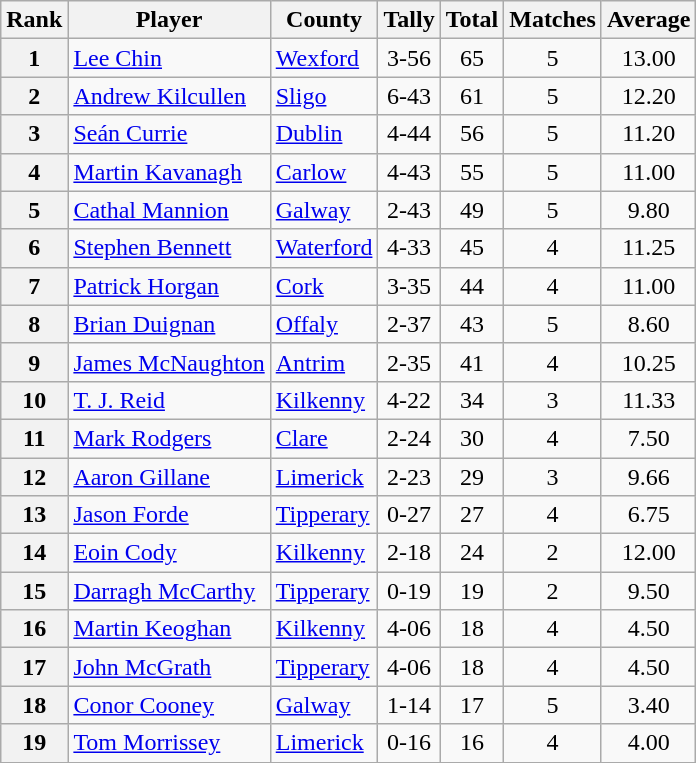<table class="sortable wikitable">
<tr>
<th>Rank</th>
<th>Player</th>
<th>County</th>
<th>Tally</th>
<th>Total</th>
<th>Matches</th>
<th>Average</th>
</tr>
<tr>
<th rowspan="1" align="center">1</th>
<td><a href='#'>Lee Chin</a></td>
<td> <a href='#'>Wexford</a></td>
<td align="center">3-56</td>
<td align="center">65</td>
<td align="center">5</td>
<td align="center">13.00</td>
</tr>
<tr>
<th rowspan="1" align="center">2</th>
<td><a href='#'>Andrew Kilcullen</a></td>
<td> <a href='#'>Sligo</a></td>
<td align="center">6-43</td>
<td align="center">61</td>
<td align="center">5</td>
<td align="center">12.20</td>
</tr>
<tr>
<th rowspan="1">3</th>
<td><a href='#'>Seán Currie</a></td>
<td> <a href='#'>Dublin</a></td>
<td align="center">4-44</td>
<td align="center">56</td>
<td align="center">5</td>
<td align="center">11.20</td>
</tr>
<tr>
<th align="center">4</th>
<td><a href='#'>Martin Kavanagh</a></td>
<td> <a href='#'>Carlow</a></td>
<td align="center">4-43</td>
<td align="center">55</td>
<td align="center">5</td>
<td align="center">11.00</td>
</tr>
<tr>
<th rowspan="1">5</th>
<td><a href='#'>Cathal Mannion</a></td>
<td> <a href='#'>Galway</a></td>
<td align="center">2-43</td>
<td align="center">49</td>
<td align="center">5</td>
<td align="center">9.80</td>
</tr>
<tr>
<th rowspan="1">6</th>
<td><a href='#'>Stephen Bennett</a></td>
<td> <a href='#'>Waterford</a></td>
<td align="center">4-33</td>
<td align="center">45</td>
<td align="center">4</td>
<td align="center">11.25</td>
</tr>
<tr>
<th rowspan="1">7</th>
<td><a href='#'>Patrick Horgan</a></td>
<td> <a href='#'>Cork</a></td>
<td align="center">3-35</td>
<td align="center">44</td>
<td align="center">4</td>
<td align="center">11.00</td>
</tr>
<tr>
<th rowspan="1">8</th>
<td><a href='#'>Brian Duignan</a></td>
<td> <a href='#'>Offaly</a></td>
<td align="center">2-37</td>
<td align="center">43</td>
<td align="center">5</td>
<td align="center">8.60</td>
</tr>
<tr>
<th rowspan="1">9</th>
<td><a href='#'>James McNaughton</a></td>
<td> <a href='#'>Antrim</a></td>
<td align="center">2-35</td>
<td align="center">41</td>
<td align="center">4</td>
<td align="center">10.25</td>
</tr>
<tr>
<th rowspan="1">10</th>
<td><a href='#'>T. J. Reid</a></td>
<td> <a href='#'>Kilkenny</a></td>
<td align="center">4-22</td>
<td align="center">34</td>
<td align="center">3</td>
<td align="center">11.33</td>
</tr>
<tr>
<th rowspan="1">11</th>
<td><a href='#'>Mark Rodgers</a></td>
<td> <a href='#'>Clare</a></td>
<td align="center">2-24</td>
<td align="center">30</td>
<td align="center">4</td>
<td align="center">7.50</td>
</tr>
<tr>
<th rowspan="1">12</th>
<td><a href='#'>Aaron Gillane</a></td>
<td> <a href='#'>Limerick</a></td>
<td align="center">2-23</td>
<td align="center">29</td>
<td align="center">3</td>
<td align="center">9.66</td>
</tr>
<tr>
<th rowspan="1">13</th>
<td><a href='#'>Jason Forde</a></td>
<td> <a href='#'>Tipperary</a></td>
<td align="center">0-27</td>
<td align="center">27</td>
<td align="center">4</td>
<td align="center">6.75</td>
</tr>
<tr>
<th rowspan="1">14</th>
<td><a href='#'>Eoin Cody</a></td>
<td> <a href='#'>Kilkenny</a></td>
<td align="center">2-18</td>
<td align="center">24</td>
<td align="center">2</td>
<td align="center">12.00</td>
</tr>
<tr>
<th rowspan="1">15</th>
<td><a href='#'>Darragh McCarthy</a></td>
<td> <a href='#'>Tipperary</a></td>
<td align="center">0-19</td>
<td align="center">19</td>
<td align="center">2</td>
<td align="center">9.50</td>
</tr>
<tr>
<th rowspan="1">16</th>
<td><a href='#'>Martin Keoghan</a></td>
<td> <a href='#'>Kilkenny</a></td>
<td align="center">4-06</td>
<td align="center">18</td>
<td align="center">4</td>
<td align="center">4.50</td>
</tr>
<tr>
<th rowspan="1">17</th>
<td><a href='#'>John McGrath</a></td>
<td> <a href='#'>Tipperary</a></td>
<td align="center">4-06</td>
<td align="center">18</td>
<td align="center">4</td>
<td align="center">4.50</td>
</tr>
<tr>
<th rowspan="1">18</th>
<td><a href='#'>Conor Cooney</a></td>
<td> <a href='#'>Galway</a></td>
<td align="center">1-14</td>
<td align="center">17</td>
<td align="center">5</td>
<td align="center">3.40</td>
</tr>
<tr>
<th rowspan="1">19</th>
<td><a href='#'>Tom Morrissey</a></td>
<td> <a href='#'>Limerick</a></td>
<td align="center">0-16</td>
<td align="center">16</td>
<td align="center">4</td>
<td align="center">4.00</td>
</tr>
<tr>
</tr>
</table>
